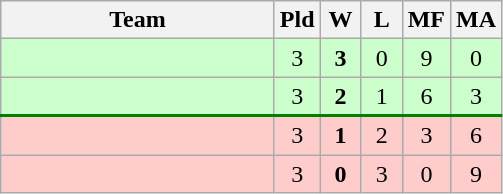<table class=wikitable style="text-align:center">
<tr>
<th width=175>Team</th>
<th width=20>Pld</th>
<th width=20>W</th>
<th width=20>L</th>
<th width=20>MF</th>
<th width=20>MA</th>
</tr>
<tr bgcolor=ccffcc>
<td style="text-align:left"></td>
<td>3</td>
<td><strong>3</strong></td>
<td>0</td>
<td>9</td>
<td>0</td>
</tr>
<tr bgcolor=ccffcc style="border-bottom:2px solid green;">
<td style="text-align:left"></td>
<td>3</td>
<td><strong>2</strong></td>
<td>1</td>
<td>6</td>
<td>3</td>
</tr>
<tr bgcolor=ffcccc>
<td style="text-align:left"></td>
<td>3</td>
<td><strong>1</strong></td>
<td>2</td>
<td>3</td>
<td>6</td>
</tr>
<tr bgcolor=ffcccc>
<td style="text-align:left"></td>
<td>3</td>
<td><strong>0</strong></td>
<td>3</td>
<td>0</td>
<td>9</td>
</tr>
</table>
